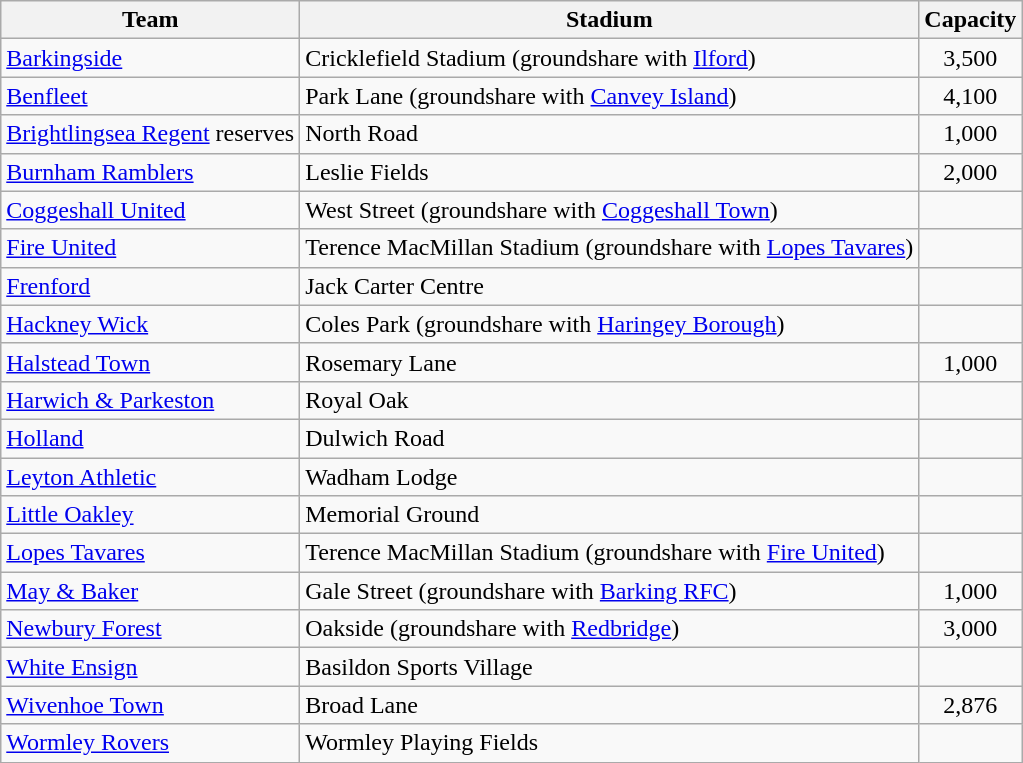<table class="wikitable sortable">
<tr>
<th>Team</th>
<th>Stadium</th>
<th>Capacity</th>
</tr>
<tr>
<td><a href='#'>Barkingside</a></td>
<td>Cricklefield Stadium (groundshare with <a href='#'>Ilford</a>)</td>
<td align="center">3,500</td>
</tr>
<tr>
<td><a href='#'>Benfleet</a></td>
<td>Park Lane (groundshare with <a href='#'>Canvey Island</a>)</td>
<td align="center">4,100</td>
</tr>
<tr>
<td><a href='#'>Brightlingsea Regent</a> reserves</td>
<td>North Road</td>
<td align="center">1,000</td>
</tr>
<tr>
<td><a href='#'>Burnham Ramblers</a></td>
<td>Leslie Fields</td>
<td align="center">2,000</td>
</tr>
<tr>
<td><a href='#'>Coggeshall United</a></td>
<td>West Street (groundshare with <a href='#'>Coggeshall Town</a>)</td>
<td align="center"></td>
</tr>
<tr>
<td><a href='#'>Fire United</a></td>
<td>Terence MacMillan Stadium (groundshare with <a href='#'>Lopes Tavares</a>)</td>
<td align="center"></td>
</tr>
<tr>
<td><a href='#'>Frenford</a></td>
<td>Jack Carter Centre</td>
<td align="center"></td>
</tr>
<tr>
<td><a href='#'>Hackney Wick</a></td>
<td>Coles Park (groundshare with <a href='#'>Haringey Borough</a>)</td>
<td align="center"></td>
</tr>
<tr>
<td><a href='#'>Halstead Town</a></td>
<td>Rosemary Lane</td>
<td align="center">1,000</td>
</tr>
<tr>
<td><a href='#'>Harwich & Parkeston</a></td>
<td>Royal Oak</td>
<td align="center"></td>
</tr>
<tr>
<td><a href='#'>Holland</a></td>
<td>Dulwich Road</td>
<td align="center"></td>
</tr>
<tr>
<td><a href='#'>Leyton Athletic</a></td>
<td>Wadham Lodge</td>
<td align="center"></td>
</tr>
<tr>
<td><a href='#'>Little Oakley</a></td>
<td>Memorial Ground</td>
<td align="center"></td>
</tr>
<tr>
<td><a href='#'>Lopes Tavares</a></td>
<td>Terence MacMillan Stadium (groundshare with <a href='#'>Fire United</a>)</td>
<td align="center"></td>
</tr>
<tr>
<td><a href='#'>May & Baker</a></td>
<td>Gale Street (groundshare with <a href='#'>Barking RFC</a>)</td>
<td align="center">1,000</td>
</tr>
<tr>
<td><a href='#'>Newbury Forest</a></td>
<td>Oakside (groundshare with <a href='#'>Redbridge</a>)</td>
<td align="center">3,000</td>
</tr>
<tr>
<td><a href='#'>White Ensign</a></td>
<td>Basildon Sports Village</td>
<td align="center"></td>
</tr>
<tr>
<td><a href='#'>Wivenhoe Town</a></td>
<td>Broad Lane</td>
<td align="center">2,876</td>
</tr>
<tr>
<td><a href='#'>Wormley Rovers</a></td>
<td>Wormley Playing Fields</td>
<td align="center"></td>
</tr>
</table>
